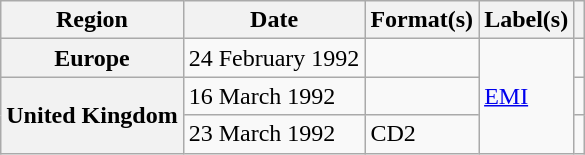<table class="wikitable plainrowheaders">
<tr>
<th scope="col">Region</th>
<th scope="col">Date</th>
<th scope="col">Format(s)</th>
<th scope="col">Label(s)</th>
<th scope="col"></th>
</tr>
<tr>
<th scope="row">Europe</th>
<td>24 February 1992</td>
<td></td>
<td rowspan="3"><a href='#'>EMI</a></td>
<td></td>
</tr>
<tr>
<th scope="row" rowspan="2">United Kingdom</th>
<td>16 March 1992</td>
<td></td>
<td></td>
</tr>
<tr>
<td>23 March 1992</td>
<td>CD2</td>
<td></td>
</tr>
</table>
